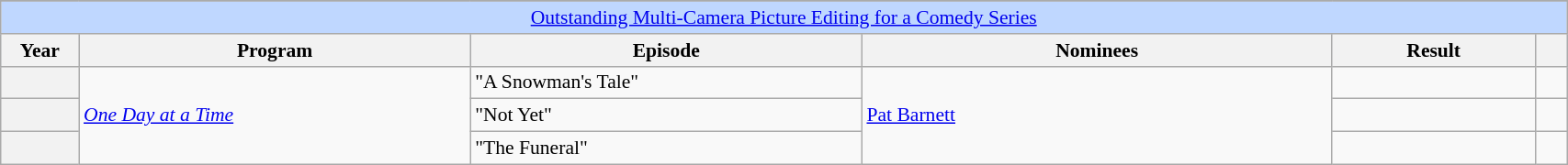<table class="wikitable plainrowheaders" style="font-size: 90%" width=90%>
<tr>
</tr>
<tr ---- bgcolor="#bfd7ff">
<td colspan=6 align=center><a href='#'>Outstanding Multi-Camera Picture Editing for a Comedy Series</a></td>
</tr>
<tr ---- bgcolor="#ebf5ff">
<th width="5%">Year</th>
<th width="25%">Program</th>
<th width="25%">Episode</th>
<th width="30%">Nominees</th>
<th width="13%">Result</th>
<th width="5%"></th>
</tr>
<tr>
<th scope=row></th>
<td rowspan=3><em><a href='#'>One Day at a Time</a></em></td>
<td>"A Snowman's Tale"</td>
<td rowspan=3><a href='#'>Pat Barnett</a></td>
<td></td>
<td></td>
</tr>
<tr>
<th scope=row></th>
<td>"Not Yet"</td>
<td></td>
<td></td>
</tr>
<tr>
<th scope=row></th>
<td>"The Funeral"</td>
<td></td>
<td></td>
</tr>
</table>
